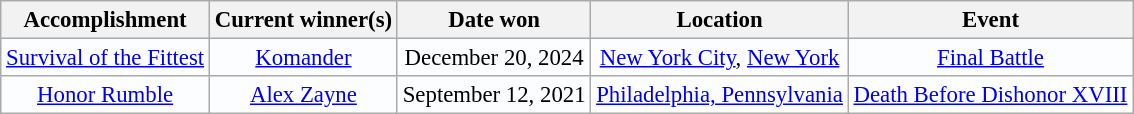<table class="wikitable" style="background:#fcfdff; font-size:95%; text-align: center;">
<tr>
<th>Accomplishment</th>
<th>Current winner(s)</th>
<th>Date won</th>
<th>Location</th>
<th>Event</th>
</tr>
<tr>
<td><a href='#'> Survival of the Fittest</a></td>
<td><a href='#'>Komander</a></td>
<td>December 20, 2024</td>
<td><a href='#'>New York City</a>, <a href='#'>New York</a></td>
<td><a href='#'>Final Battle</a><br></td>
</tr>
<tr>
<td><a href='#'>Honor Rumble</a></td>
<td><a href='#'>Alex Zayne</a></td>
<td>September 12, 2021</td>
<td><a href='#'>Philadelphia, Pennsylvania</a></td>
<td><a href='#'>Death Before Dishonor XVIII</a><br></td>
</tr>
</table>
